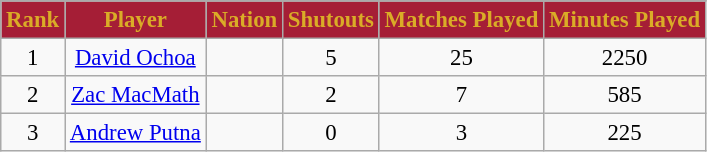<table class="wikitable" style="font-size: 95%; text-align: center;">
<tr>
</tr>
<tr>
<th style="background:#A51E36; color:#DAAC27; text-align:center;">Rank</th>
<th style="background:#A51E36; color:#DAAC27; text-align:center;">Player</th>
<th style="background:#A51E36; color:#DAAC27; text-align:center;">Nation</th>
<th style="background:#A51E36; color:#DAAC27; text-align:center;">Shutouts</th>
<th style="background:#A51E36; color:#DAAC27; text-align:center;">Matches Played</th>
<th style="background:#A51E36; color:#DAAC27; text-align:center;">Minutes Played</th>
</tr>
<tr>
<td rowspan="1">1</td>
<td><a href='#'>David Ochoa</a></td>
<td></td>
<td>5</td>
<td>25</td>
<td>2250</td>
</tr>
<tr>
<td rowspan="1">2</td>
<td><a href='#'>Zac MacMath</a></td>
<td></td>
<td>2</td>
<td>7</td>
<td>585</td>
</tr>
<tr>
<td rowspan="1">3</td>
<td><a href='#'>Andrew Putna</a></td>
<td></td>
<td>0</td>
<td>3</td>
<td>225</td>
</tr>
</table>
